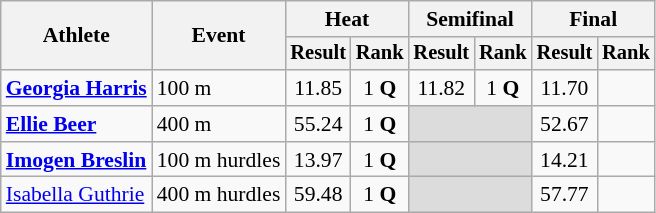<table class="wikitable" style="font-size:90%">
<tr>
<th rowspan="2">Athlete</th>
<th rowspan="2">Event</th>
<th colspan="2">Heat</th>
<th colspan="2">Semifinal</th>
<th colspan="2">Final</th>
</tr>
<tr style="font-size:95%">
<th>Result</th>
<th>Rank</th>
<th>Result</th>
<th>Rank</th>
<th>Result</th>
<th>Rank</th>
</tr>
<tr align=center>
<td align=left><strong><a href='#'>Georgia Harris</a></strong></td>
<td align=left>100 m</td>
<td>11.85</td>
<td>1 <strong>Q</strong></td>
<td>11.82</td>
<td>1 <strong>Q</strong></td>
<td>11.70</td>
<td></td>
</tr>
<tr align=center>
<td align=left><strong><a href='#'>Ellie Beer</a></strong></td>
<td align=left>400 m</td>
<td>55.24</td>
<td>1 <strong>Q</strong></td>
<td colspan="2" style="background:#dcdcdc;"></td>
<td>52.67</td>
<td></td>
</tr>
<tr align=center>
<td align=left><strong><a href='#'>Imogen Breslin</a></strong></td>
<td align=left>100 m hurdles</td>
<td>13.97</td>
<td>1 <strong>Q</strong></td>
<td colspan="2" style="background:#dcdcdc;"></td>
<td>14.21</td>
<td></td>
</tr>
<tr align=center>
<td align=left><a href='#'>Isabella Guthrie</a></td>
<td align=left>400 m hurdles</td>
<td>59.48</td>
<td>1 <strong>Q</strong></td>
<td colspan="2" style="background:#dcdcdc;"></td>
<td>57.77</td>
<td></td>
</tr>
</table>
